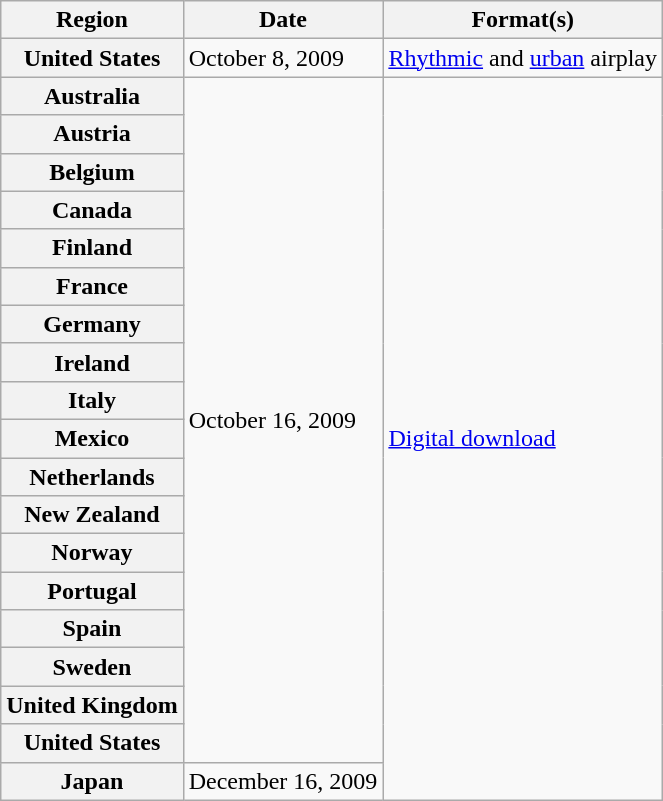<table class="wikitable plainrowheaders">
<tr>
<th scope="col">Region</th>
<th scope="col">Date</th>
<th scope="col">Format(s)</th>
</tr>
<tr>
<th scope="row">United States</th>
<td>October 8, 2009</td>
<td><a href='#'>Rhythmic</a> and <a href='#'>urban</a> airplay</td>
</tr>
<tr>
<th scope="row">Australia</th>
<td rowspan="18">October 16, 2009</td>
<td rowspan="19"><a href='#'>Digital download</a></td>
</tr>
<tr>
<th scope="row">Austria</th>
</tr>
<tr>
<th scope="row">Belgium</th>
</tr>
<tr>
<th scope="row">Canada</th>
</tr>
<tr>
<th scope="row">Finland</th>
</tr>
<tr>
<th scope="row">France</th>
</tr>
<tr>
<th scope="row">Germany</th>
</tr>
<tr>
<th scope="row">Ireland</th>
</tr>
<tr>
<th scope="row">Italy</th>
</tr>
<tr>
<th scope="row">Mexico</th>
</tr>
<tr>
<th scope="row">Netherlands</th>
</tr>
<tr>
<th scope="row">New Zealand</th>
</tr>
<tr>
<th scope="row">Norway</th>
</tr>
<tr>
<th scope="row">Portugal</th>
</tr>
<tr>
<th scope="row">Spain</th>
</tr>
<tr>
<th scope="row">Sweden</th>
</tr>
<tr>
<th scope="row">United Kingdom</th>
</tr>
<tr>
<th scope="row">United States</th>
</tr>
<tr>
<th scope="row">Japan</th>
<td>December 16, 2009</td>
</tr>
</table>
